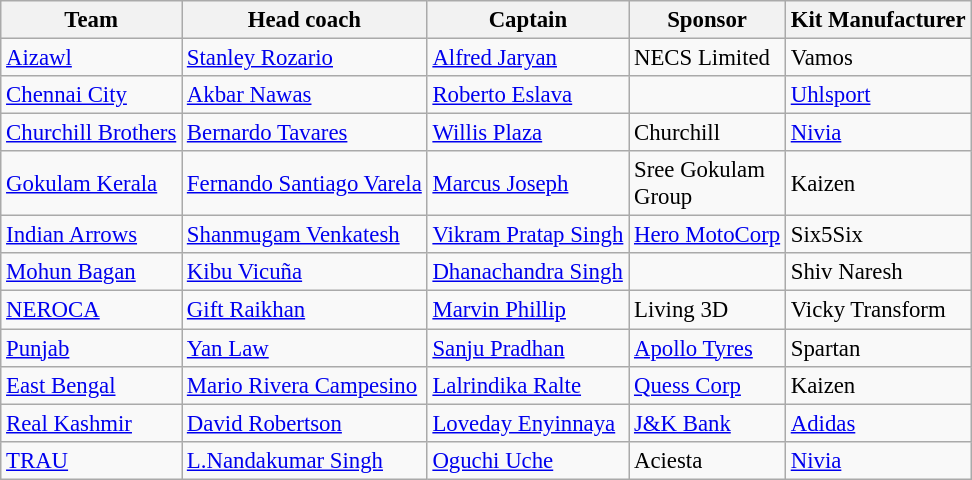<table class="wikitable sortable" style="text-align: left; font-size:95%">
<tr>
<th>Team</th>
<th>Head coach</th>
<th>Captain</th>
<th>Sponsor</th>
<th>Kit Manufacturer</th>
</tr>
<tr>
<td><a href='#'>Aizawl</a></td>
<td> <a href='#'>Stanley Rozario</a></td>
<td> <a href='#'>Alfred Jaryan</a></td>
<td>NECS Limited</td>
<td>Vamos</td>
</tr>
<tr>
<td><a href='#'>Chennai City</a></td>
<td> <a href='#'>Akbar Nawas</a></td>
<td> <a href='#'>Roberto Eslava</a></td>
<td></td>
<td><a href='#'>Uhlsport</a></td>
</tr>
<tr>
<td><a href='#'>Churchill Brothers</a></td>
<td> <a href='#'>Bernardo Tavares</a></td>
<td> <a href='#'>Willis Plaza</a></td>
<td>Churchill</td>
<td><a href='#'>Nivia</a></td>
</tr>
<tr>
<td><a href='#'>Gokulam Kerala</a></td>
<td> <a href='#'>Fernando Santiago Varela</a></td>
<td> <a href='#'>Marcus Joseph</a></td>
<td>Sree Gokulam<br>Group</td>
<td>Kaizen</td>
</tr>
<tr>
<td><a href='#'>Indian Arrows</a></td>
<td> <a href='#'>Shanmugam Venkatesh</a></td>
<td> <a href='#'>Vikram Pratap Singh</a></td>
<td><a href='#'>Hero MotoCorp</a></td>
<td>Six5Six</td>
</tr>
<tr>
<td><a href='#'>Mohun Bagan</a></td>
<td> <a href='#'>Kibu Vicuña</a></td>
<td> <a href='#'>Dhanachandra Singh</a></td>
<td></td>
<td>Shiv Naresh</td>
</tr>
<tr>
<td><a href='#'>NEROCA</a></td>
<td> <a href='#'>Gift Raikhan</a></td>
<td> <a href='#'>Marvin Phillip</a></td>
<td>Living 3D</td>
<td>Vicky Transform</td>
</tr>
<tr>
<td><a href='#'>Punjab</a></td>
<td> <a href='#'>Yan Law</a></td>
<td> <a href='#'>Sanju Pradhan</a></td>
<td><a href='#'>Apollo Tyres</a></td>
<td>Spartan</td>
</tr>
<tr>
<td><a href='#'>East Bengal</a></td>
<td> <a href='#'>Mario Rivera Campesino</a></td>
<td> <a href='#'>Lalrindika Ralte</a></td>
<td><a href='#'>Quess Corp</a></td>
<td>Kaizen</td>
</tr>
<tr>
<td><a href='#'>Real Kashmir</a></td>
<td> <a href='#'>David Robertson</a></td>
<td> <a href='#'>Loveday Enyinnaya</a></td>
<td><a href='#'>J&K Bank</a></td>
<td><a href='#'>Adidas</a></td>
</tr>
<tr>
<td><a href='#'>TRAU</a></td>
<td> <a href='#'>L.Nandakumar Singh</a></td>
<td> <a href='#'>Oguchi Uche</a></td>
<td>Aciesta</td>
<td><a href='#'>Nivia</a></td>
</tr>
</table>
